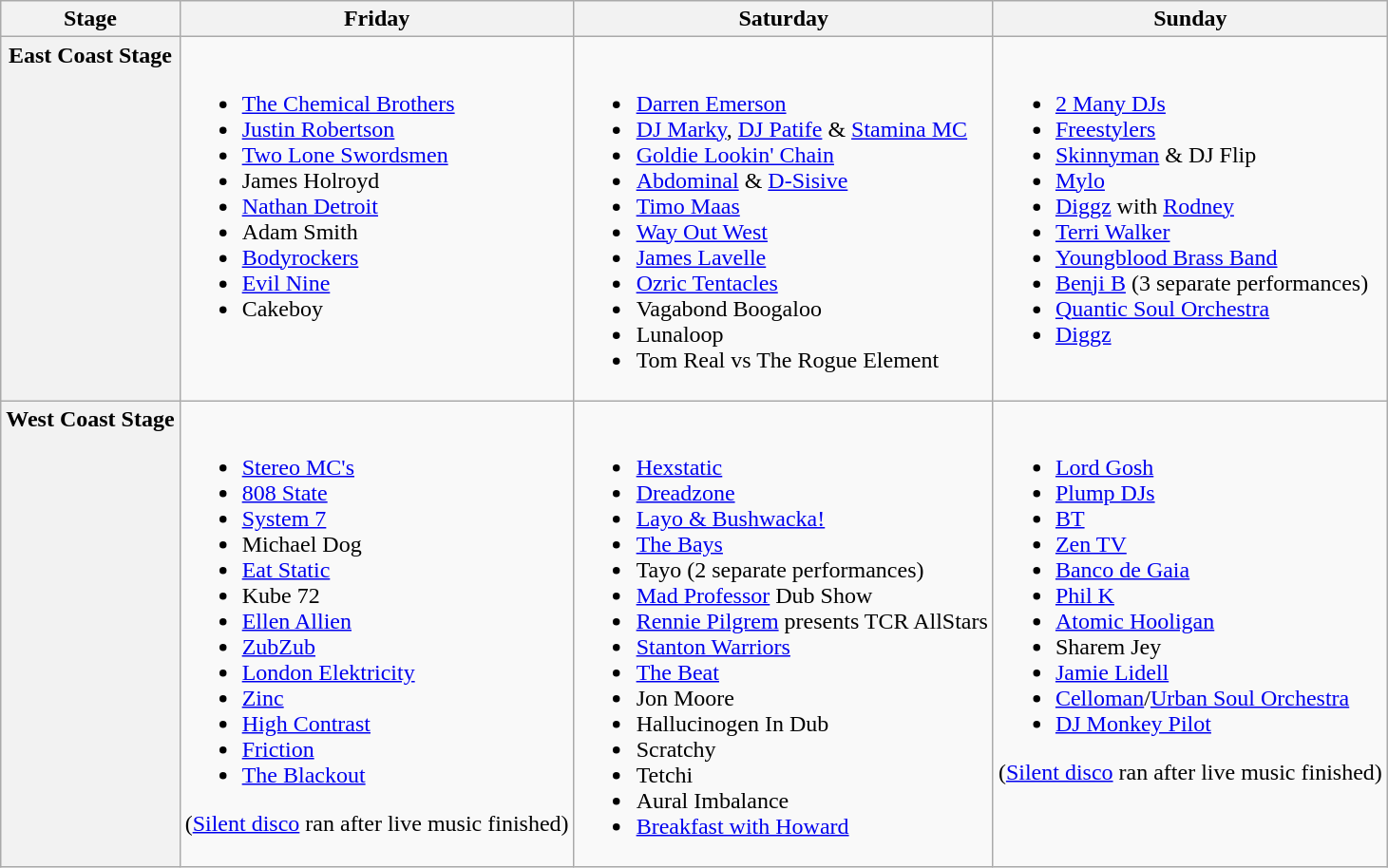<table class="wikitable">
<tr>
<th>Stage</th>
<th>Friday</th>
<th>Saturday</th>
<th>Sunday</th>
</tr>
<tr valign="top">
<th>East Coast Stage</th>
<td><br><ul><li><a href='#'>The Chemical Brothers</a></li><li><a href='#'>Justin Robertson</a></li><li><a href='#'>Two Lone Swordsmen</a></li><li>James Holroyd</li><li><a href='#'>Nathan Detroit</a></li><li>Adam Smith</li><li><a href='#'>Bodyrockers</a></li><li><a href='#'>Evil Nine</a></li><li>Cakeboy</li></ul></td>
<td><br><ul><li><a href='#'>Darren Emerson</a></li><li><a href='#'>DJ Marky</a>, <a href='#'>DJ Patife</a> & <a href='#'>Stamina MC</a></li><li><a href='#'>Goldie Lookin' Chain</a></li><li><a href='#'>Abdominal</a> & <a href='#'>D-Sisive</a></li><li><a href='#'>Timo Maas</a></li><li><a href='#'>Way Out West</a></li><li><a href='#'>James Lavelle</a></li><li><a href='#'>Ozric Tentacles</a></li><li>Vagabond Boogaloo</li><li>Lunaloop</li><li>Tom Real vs The Rogue Element</li></ul></td>
<td><br><ul><li><a href='#'>2 Many DJs</a></li><li><a href='#'>Freestylers</a></li><li><a href='#'>Skinnyman</a> & DJ Flip</li><li><a href='#'>Mylo</a></li><li><a href='#'>Diggz</a> with <a href='#'>Rodney</a></li><li><a href='#'>Terri Walker</a></li><li><a href='#'>Youngblood Brass Band</a></li><li><a href='#'>Benji B</a> (3 separate performances)</li><li><a href='#'>Quantic Soul Orchestra</a></li><li><a href='#'>Diggz</a></li></ul></td>
</tr>
<tr valign="top">
<th>West Coast Stage</th>
<td><br><ul><li><a href='#'>Stereo MC's</a></li><li><a href='#'>808 State</a></li><li><a href='#'>System 7</a></li><li>Michael Dog</li><li><a href='#'>Eat Static</a></li><li>Kube 72</li><li><a href='#'>Ellen Allien</a></li><li><a href='#'>ZubZub</a></li><li><a href='#'>London Elektricity</a></li><li><a href='#'>Zinc</a></li><li><a href='#'>High Contrast</a></li><li><a href='#'>Friction</a></li><li><a href='#'>The Blackout</a></li></ul>(<a href='#'>Silent disco</a> ran after live music finished)</td>
<td><br><ul><li><a href='#'>Hexstatic</a></li><li><a href='#'>Dreadzone</a></li><li><a href='#'>Layo & Bushwacka!</a></li><li><a href='#'>The Bays</a></li><li>Tayo (2 separate performances)</li><li><a href='#'>Mad Professor</a> Dub Show</li><li><a href='#'>Rennie Pilgrem</a> presents TCR AllStars</li><li><a href='#'>Stanton Warriors</a></li><li><a href='#'>The Beat</a></li><li>Jon Moore</li><li>Hallucinogen In Dub</li><li>Scratchy</li><li>Tetchi</li><li>Aural Imbalance</li><li><a href='#'>Breakfast with Howard</a></li></ul></td>
<td><br><ul><li><a href='#'>Lord Gosh</a></li><li><a href='#'>Plump DJs</a></li><li><a href='#'>BT</a></li><li><a href='#'>Zen TV</a></li><li><a href='#'>Banco de Gaia</a></li><li><a href='#'>Phil K</a></li><li><a href='#'>Atomic Hooligan</a></li><li>Sharem Jey</li><li><a href='#'>Jamie Lidell</a></li><li><a href='#'>Celloman</a>/<a href='#'>Urban Soul Orchestra</a></li><li><a href='#'>DJ Monkey Pilot</a></li></ul>(<a href='#'>Silent disco</a> ran after live music finished)</td>
</tr>
</table>
